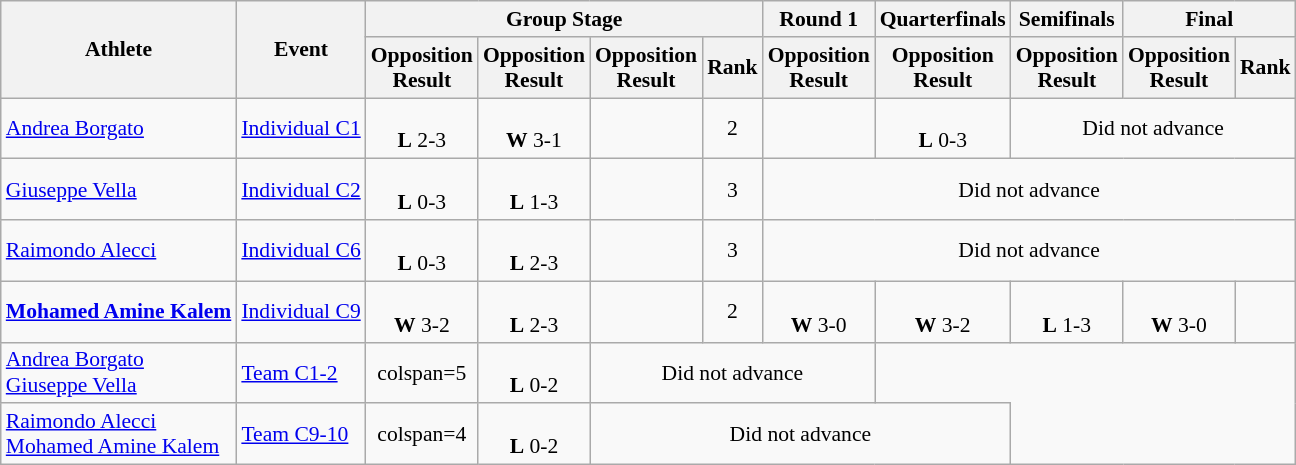<table class=wikitable style="font-size:90%">
<tr>
<th rowspan="2">Athlete</th>
<th rowspan="2">Event</th>
<th colspan="4">Group Stage</th>
<th>Round 1</th>
<th>Quarterfinals</th>
<th>Semifinals</th>
<th colspan="2">Final</th>
</tr>
<tr>
<th>Opposition<br>Result</th>
<th>Opposition<br>Result</th>
<th>Opposition<br>Result</th>
<th>Rank</th>
<th>Opposition<br>Result</th>
<th>Opposition<br>Result</th>
<th>Opposition<br>Result</th>
<th>Opposition<br>Result</th>
<th>Rank</th>
</tr>
<tr align=center>
<td align=left><a href='#'>Andrea Borgato</a></td>
<td align=left><a href='#'>Individual C1</a></td>
<td><br><strong>L</strong> 2-3</td>
<td><br><strong>W</strong> 3-1</td>
<td></td>
<td>2</td>
<td></td>
<td><br><strong>L</strong> 0-3</td>
<td colspan=3>Did not advance</td>
</tr>
<tr align=center>
<td align=left><a href='#'>Giuseppe Vella</a></td>
<td align=left><a href='#'>Individual C2</a></td>
<td><br><strong>L</strong> 0-3</td>
<td><br><strong>L</strong> 1-3</td>
<td></td>
<td>3</td>
<td colspan=5>Did not advance</td>
</tr>
<tr align=center>
<td align=left><a href='#'>Raimondo Alecci</a></td>
<td align=left><a href='#'>Individual C6</a></td>
<td><br><strong>L</strong> 0-3</td>
<td><br><strong>L</strong> 2-3</td>
<td></td>
<td>3</td>
<td colspan=5>Did not advance</td>
</tr>
<tr align=center>
<td align=left><strong><a href='#'>Mohamed Amine Kalem</a></strong></td>
<td align=left><a href='#'>Individual C9</a></td>
<td><br><strong>W</strong> 3-2</td>
<td><br><strong>L</strong> 2-3</td>
<td></td>
<td>2</td>
<td><br><strong>W</strong> 3-0</td>
<td><br><strong>W</strong> 3-2</td>
<td><br><strong>L</strong> 1-3</td>
<td><br><strong>W</strong> 3-0</td>
<td></td>
</tr>
<tr align=center>
<td align=left><a href='#'>Andrea Borgato</a><br><a href='#'>Giuseppe Vella</a></td>
<td align=left><a href='#'>Team C1-2</a></td>
<td>colspan=5 </td>
<td><br><strong>L</strong> 0-2</td>
<td colspan=3>Did not advance</td>
</tr>
<tr align=center>
<td align=left><a href='#'>Raimondo Alecci</a><br><a href='#'>Mohamed Amine Kalem</a></td>
<td align=left><a href='#'>Team C9-10</a></td>
<td>colspan=4 </td>
<td><br><strong>L</strong> 0-2</td>
<td colspan=4>Did not advance</td>
</tr>
</table>
